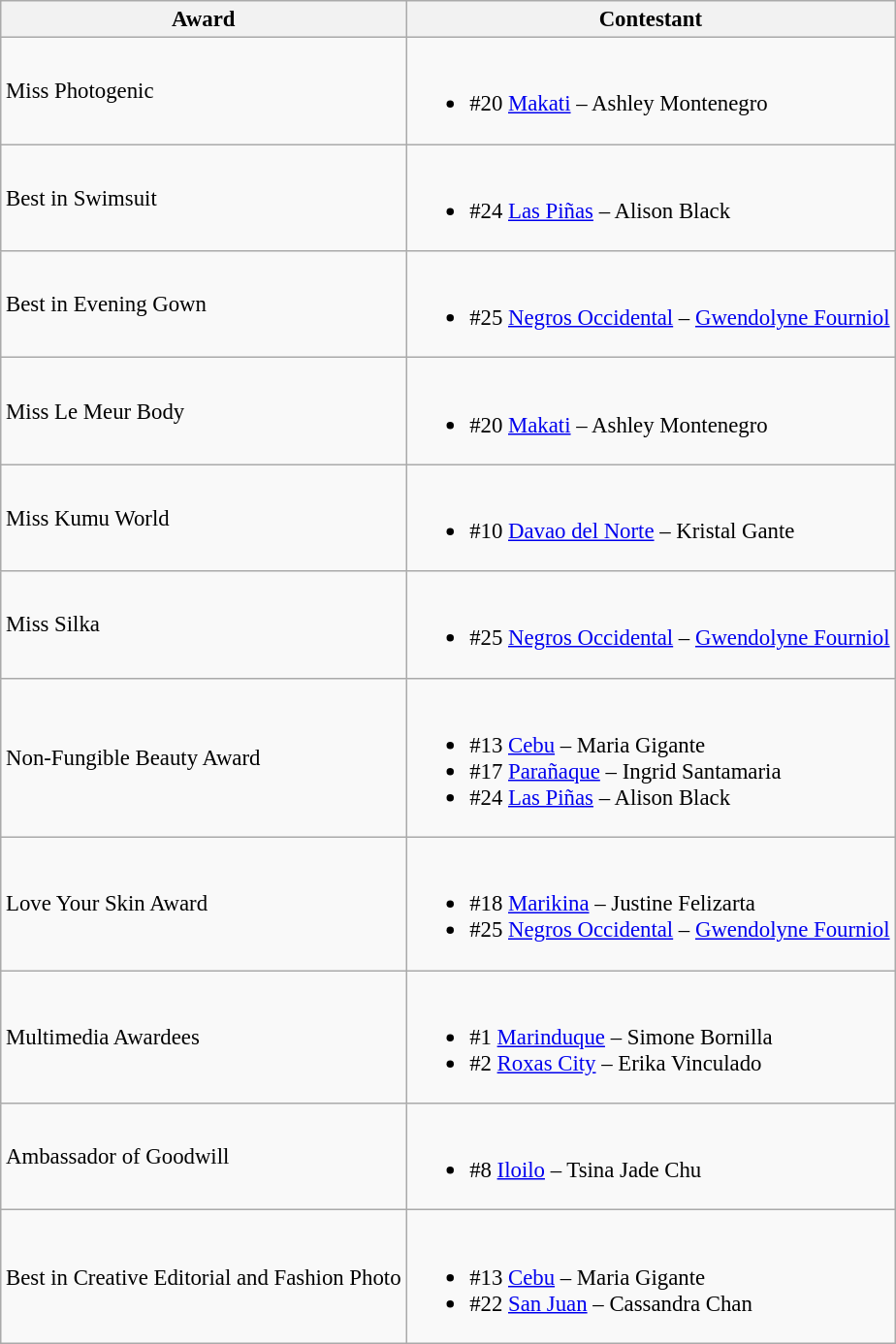<table class="wikitable sortable" style="font-size:95%;">
<tr>
<th>Award</th>
<th>Contestant</th>
</tr>
<tr>
<td>Miss Photogenic</td>
<td><br><ul><li>#20 <a href='#'>Makati</a> – Ashley Montenegro</li></ul></td>
</tr>
<tr>
<td>Best in Swimsuit</td>
<td><br><ul><li>#24 <a href='#'>Las Piñas</a> – Alison Black</li></ul></td>
</tr>
<tr>
<td>Best in Evening Gown</td>
<td><br><ul><li>#25 <a href='#'>Negros Occidental</a> – <a href='#'>Gwendolyne Fourniol</a></li></ul></td>
</tr>
<tr>
<td>Miss Le Meur Body</td>
<td><br><ul><li>#20 <a href='#'>Makati</a> – Ashley Montenegro</li></ul></td>
</tr>
<tr>
<td>Miss Kumu World</td>
<td><br><ul><li>#10 <a href='#'>Davao del Norte</a> – Kristal Gante</li></ul></td>
</tr>
<tr>
<td>Miss Silka</td>
<td><br><ul><li>#25 <a href='#'>Negros Occidental</a> – <a href='#'>Gwendolyne Fourniol</a></li></ul></td>
</tr>
<tr>
<td>Non-Fungible Beauty Award</td>
<td><br><ul><li>#13 <a href='#'>Cebu</a> – Maria Gigante</li><li>#17 <a href='#'>Parañaque</a> – Ingrid Santamaria</li><li>#24 <a href='#'>Las Piñas</a> – Alison Black</li></ul></td>
</tr>
<tr>
<td>Love Your Skin Award</td>
<td><br><ul><li>#18 <a href='#'>Marikina</a> – Justine Felizarta</li><li>#25 <a href='#'>Negros Occidental</a> – <a href='#'>Gwendolyne Fourniol</a></li></ul></td>
</tr>
<tr>
<td>Multimedia Awardees</td>
<td><br><ul><li>#1 <a href='#'>Marinduque</a> – Simone Bornilla</li><li>#2 <a href='#'>Roxas City</a> – Erika Vinculado</li></ul></td>
</tr>
<tr>
<td>Ambassador of Goodwill</td>
<td><br><ul><li>#8 <a href='#'>Iloilo</a> – Tsina Jade Chu</li></ul></td>
</tr>
<tr>
<td>Best in Creative Editorial and Fashion Photo</td>
<td><br><ul><li>#13 <a href='#'>Cebu</a> – Maria Gigante</li><li>#22 <a href='#'>San Juan</a> – Cassandra Chan</li></ul></td>
</tr>
</table>
